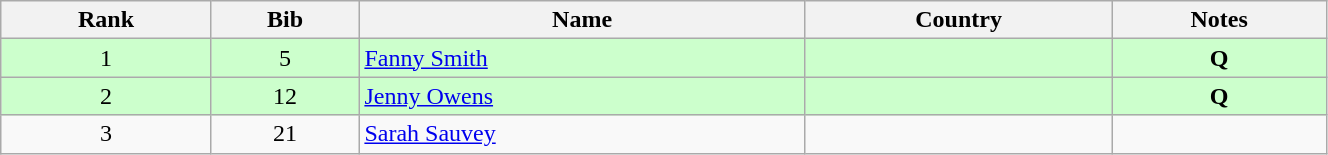<table class="wikitable" style="text-align:center;" width=70%>
<tr>
<th>Rank</th>
<th>Bib</th>
<th>Name</th>
<th>Country</th>
<th>Notes</th>
</tr>
<tr bgcolor="#ccffcc">
<td>1</td>
<td>5</td>
<td align=left><a href='#'>Fanny Smith</a></td>
<td align=left></td>
<td><strong>Q</strong></td>
</tr>
<tr bgcolor="#ccffcc">
<td>2</td>
<td>12</td>
<td align=left><a href='#'>Jenny Owens</a></td>
<td align=left></td>
<td><strong>Q</strong></td>
</tr>
<tr>
<td>3</td>
<td>21</td>
<td align=left><a href='#'>Sarah Sauvey</a></td>
<td align=left></td>
<td></td>
</tr>
</table>
